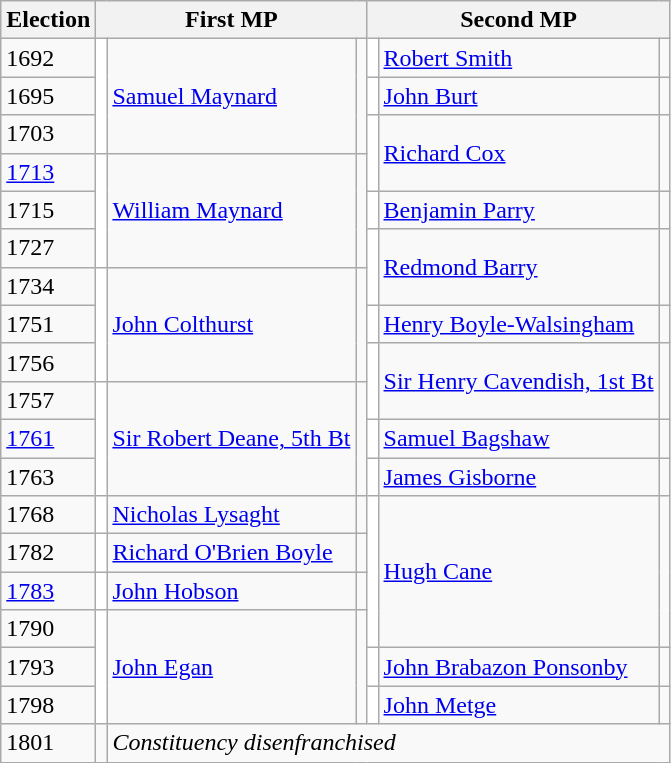<table class="wikitable">
<tr>
<th>Election</th>
<th colspan=3>First MP</th>
<th colspan=3>Second MP</th>
</tr>
<tr>
<td>1692</td>
<td rowspan="3" style="background-color: white"></td>
<td rowspan="3"><a href='#'>Samuel Maynard</a></td>
<td rowspan="3"></td>
<td style="background-color: white"></td>
<td><a href='#'>Robert Smith</a></td>
<td></td>
</tr>
<tr>
<td>1695</td>
<td style="background-color: white"></td>
<td><a href='#'>John Burt</a></td>
<td></td>
</tr>
<tr>
<td>1703</td>
<td rowspan="2" style="background-color: white"></td>
<td rowspan="2"><a href='#'>Richard Cox</a></td>
<td rowspan="2"></td>
</tr>
<tr>
<td><a href='#'>1713</a></td>
<td rowspan="3" style="background-color: white"></td>
<td rowspan="3"><a href='#'>William Maynard</a></td>
<td rowspan="3"></td>
</tr>
<tr>
<td>1715</td>
<td style="background-color: white"></td>
<td><a href='#'>Benjamin Parry</a></td>
<td></td>
</tr>
<tr>
<td>1727</td>
<td rowspan="2" style="background-color: white"></td>
<td rowspan="2"><a href='#'>Redmond Barry</a></td>
<td rowspan="2"></td>
</tr>
<tr>
<td>1734</td>
<td rowspan="3" style="background-color: white"></td>
<td rowspan="3"><a href='#'>John Colthurst</a></td>
<td rowspan="3"></td>
</tr>
<tr>
<td>1751</td>
<td style="background-color: white"></td>
<td><a href='#'>Henry Boyle-Walsingham</a></td>
<td></td>
</tr>
<tr>
<td>1756</td>
<td rowspan="2" style="background-color: white"></td>
<td rowspan="2"><a href='#'>Sir Henry Cavendish, 1st Bt</a></td>
<td rowspan="2"></td>
</tr>
<tr>
<td>1757</td>
<td rowspan="3" style="background-color: white"></td>
<td rowspan="3"><a href='#'>Sir Robert Deane, 5th Bt</a></td>
<td rowspan="3"></td>
</tr>
<tr>
<td><a href='#'>1761</a></td>
<td style="background-color: white"></td>
<td><a href='#'>Samuel Bagshaw</a></td>
<td></td>
</tr>
<tr>
<td>1763</td>
<td style="background-color: white"></td>
<td><a href='#'>James Gisborne</a></td>
<td></td>
</tr>
<tr>
<td>1768</td>
<td style="background-color: white"></td>
<td><a href='#'>Nicholas Lysaght</a></td>
<td></td>
<td rowspan="4" style="background-color: white"></td>
<td rowspan="4"><a href='#'>Hugh Cane</a></td>
<td rowspan="4"></td>
</tr>
<tr>
<td>1782</td>
<td style="background-color: white"></td>
<td><a href='#'>Richard O'Brien Boyle</a></td>
<td></td>
</tr>
<tr>
<td><a href='#'>1783</a></td>
<td style="background-color: white"></td>
<td><a href='#'>John Hobson</a></td>
<td></td>
</tr>
<tr>
<td>1790</td>
<td rowspan="3" style="background-color: white"></td>
<td rowspan="3"><a href='#'>John Egan</a></td>
<td rowspan="3"></td>
</tr>
<tr>
<td>1793</td>
<td style="background-color: white"></td>
<td><a href='#'>John Brabazon Ponsonby</a></td>
<td></td>
</tr>
<tr>
<td>1798</td>
<td style="background-color: white"></td>
<td><a href='#'>John Metge</a></td>
<td></td>
</tr>
<tr>
<td>1801</td>
<td></td>
<td colspan = "5"><em>Constituency disenfranchised</em></td>
</tr>
</table>
